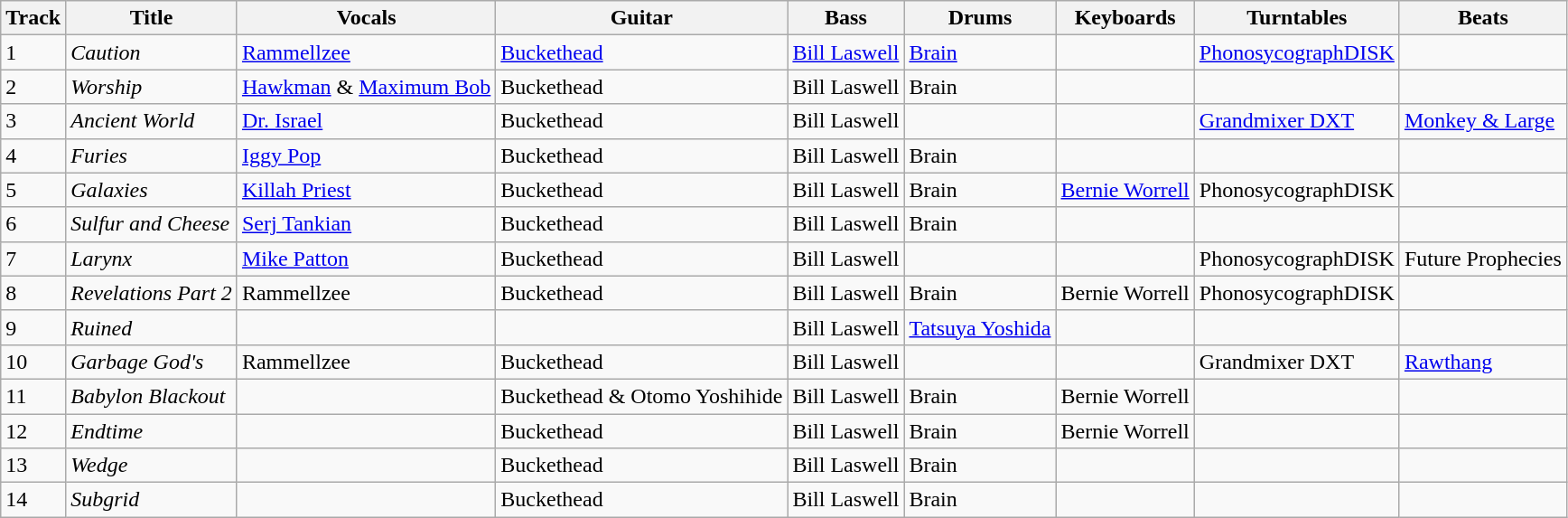<table class="wikitable">
<tr>
<th>Track</th>
<th>Title</th>
<th>Vocals</th>
<th>Guitar</th>
<th>Bass</th>
<th>Drums</th>
<th>Keyboards</th>
<th>Turntables</th>
<th>Beats</th>
</tr>
<tr>
<td>1</td>
<td><em>Caution</em></td>
<td><a href='#'>Rammellzee</a></td>
<td><a href='#'>Buckethead</a></td>
<td><a href='#'>Bill Laswell</a></td>
<td><a href='#'>Brain</a></td>
<td></td>
<td><a href='#'>PhonosycographDISK</a></td>
<td></td>
</tr>
<tr>
<td>2</td>
<td><em>Worship</em></td>
<td><a href='#'>Hawkman</a> & <a href='#'>Maximum Bob</a></td>
<td>Buckethead</td>
<td>Bill Laswell</td>
<td>Brain</td>
<td></td>
<td></td>
<td></td>
</tr>
<tr>
<td>3</td>
<td><em>Ancient World</em></td>
<td><a href='#'>Dr. Israel</a></td>
<td>Buckethead</td>
<td>Bill Laswell</td>
<td></td>
<td></td>
<td><a href='#'>Grandmixer DXT</a></td>
<td><a href='#'>Monkey & Large</a></td>
</tr>
<tr>
<td>4</td>
<td><em>Furies</em></td>
<td><a href='#'>Iggy Pop</a></td>
<td>Buckethead</td>
<td>Bill Laswell</td>
<td>Brain</td>
<td></td>
<td></td>
<td></td>
</tr>
<tr>
<td>5</td>
<td><em>Galaxies</em></td>
<td><a href='#'>Killah Priest</a></td>
<td>Buckethead</td>
<td>Bill Laswell</td>
<td>Brain</td>
<td><a href='#'>Bernie Worrell</a></td>
<td>PhonosycographDISK</td>
<td></td>
</tr>
<tr>
<td>6</td>
<td><em>Sulfur and Cheese</em></td>
<td><a href='#'>Serj Tankian</a></td>
<td>Buckethead</td>
<td>Bill Laswell</td>
<td>Brain</td>
<td></td>
<td></td>
<td></td>
</tr>
<tr>
<td>7</td>
<td><em>Larynx</em></td>
<td><a href='#'>Mike Patton</a></td>
<td>Buckethead</td>
<td>Bill Laswell</td>
<td></td>
<td></td>
<td>PhonosycographDISK</td>
<td>Future Prophecies</td>
</tr>
<tr>
<td>8</td>
<td><em>Revelations Part 2</em></td>
<td>Rammellzee</td>
<td>Buckethead</td>
<td>Bill Laswell</td>
<td>Brain</td>
<td>Bernie Worrell</td>
<td>PhonosycographDISK</td>
<td></td>
</tr>
<tr>
<td>9</td>
<td><em>Ruined</em></td>
<td></td>
<td></td>
<td>Bill Laswell</td>
<td><a href='#'>Tatsuya Yoshida</a></td>
<td></td>
<td></td>
<td></td>
</tr>
<tr>
<td>10</td>
<td><em>Garbage God's</em></td>
<td>Rammellzee</td>
<td>Buckethead</td>
<td>Bill Laswell</td>
<td></td>
<td></td>
<td>Grandmixer DXT</td>
<td><a href='#'>Rawthang</a></td>
</tr>
<tr>
<td>11</td>
<td><em>Babylon Blackout</em></td>
<td></td>
<td>Buckethead & Otomo Yoshihide</td>
<td>Bill Laswell</td>
<td>Brain</td>
<td>Bernie Worrell</td>
<td></td>
<td></td>
</tr>
<tr>
<td>12</td>
<td><em>Endtime</em></td>
<td></td>
<td>Buckethead</td>
<td>Bill Laswell</td>
<td>Brain</td>
<td>Bernie Worrell</td>
<td></td>
<td></td>
</tr>
<tr>
<td>13</td>
<td><em>Wedge</em></td>
<td></td>
<td>Buckethead</td>
<td>Bill Laswell</td>
<td>Brain</td>
<td></td>
<td></td>
<td></td>
</tr>
<tr>
<td>14</td>
<td><em>Subgrid</em></td>
<td></td>
<td>Buckethead</td>
<td>Bill Laswell</td>
<td>Brain</td>
<td></td>
<td></td>
<td></td>
</tr>
</table>
